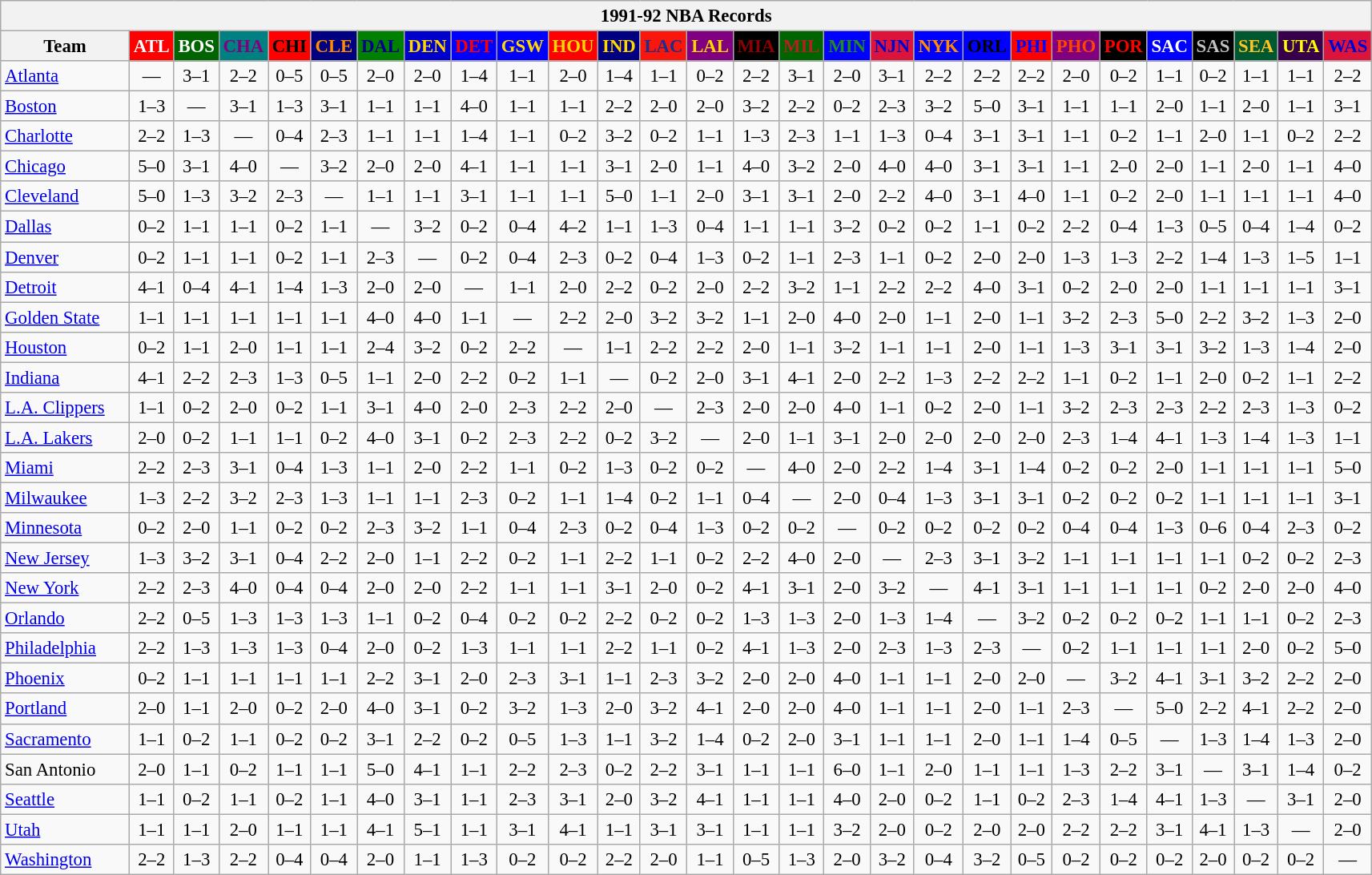<table class="wikitable" style="font-size:95%; text-align:center;">
<tr>
<th colspan=28>1991-92 NBA Records</th>
</tr>
<tr>
<th width=100>Team</th>
<th style="background:#FF0000;color:#FFFFFF;width=35">ATL</th>
<th style="background:#006400;color:#FFFFFF;width=35">BOS</th>
<th style="background:#008080;color:#800080;width=35">CHA</th>
<th style="background:#FF0000;color:#000000;width=35">CHI</th>
<th style="background:#000080;color:#FF8C00;width=35">CLE</th>
<th style="background:#008000;color:#00008B;width=35">DAL</th>
<th style="background:#0000CD;color:#FFD700;width=35">DEN</th>
<th style="background:#0000FF;color:#FF0000;width=35">DET</th>
<th style="background:#0000FF;color:#FFD700;width=35">GSW</th>
<th style="background:#FF0000;color:#FFD700;width=35">HOU</th>
<th style="background:#000080;color:#FFD700;width=35">IND</th>
<th style="background:#F9160D;color:#1A2E8B;width=35">LAC</th>
<th style="background:#800080;color:#FFD700;width=35">LAL</th>
<th style="background:#000000;color:#8B0000;width=35">MIA</th>
<th style="background:#006400;color:#B22222;width=35">MIL</th>
<th style="background:#0000FF;color:#228B22;width=35">MIN</th>
<th style="background:#DC143C;color:#0000CD;width=35">NJN</th>
<th style="background:#0000FF;color:#FF8C00;width=35">NYK</th>
<th style="background:#0000FF;color:#000000;width=35">ORL</th>
<th style="background:#FF0000;color:#0000FF;width=35">PHI</th>
<th style="background:#800080;color:#FF4500;width=35">PHO</th>
<th style="background:#000000;color:#FF0000;width=35">POR</th>
<th style="background:#0000FF;color:#FFFFFF;width=35">SAC</th>
<th style="background:#000000;color:#C0C0C0;width=35">SAS</th>
<th style="background:#005831;color:#FFC322;width=35">SEA</th>
<th style="background:#36004A;color:#FFFF00;width=35">UTA</th>
<th style="background:#DC143C;color:#0000CD;width=35">WAS</th>
</tr>
<tr>
<td style="text-align:left;"><a href='#'>Atlanta</a></td>
<td>—</td>
<td>3–1</td>
<td>2–2</td>
<td>0–5</td>
<td>0–5</td>
<td>2–0</td>
<td>2–0</td>
<td>1–4</td>
<td>1–1</td>
<td>2–0</td>
<td>1–4</td>
<td>1–1</td>
<td>0–2</td>
<td>2–2</td>
<td>3–1</td>
<td>2–0</td>
<td>3–1</td>
<td>2–2</td>
<td>2–2</td>
<td>2–2</td>
<td>2–0</td>
<td>0–2</td>
<td>1–1</td>
<td>0–2</td>
<td>1–1</td>
<td>1–1</td>
<td>2–2</td>
</tr>
<tr>
<td style="text-align:left;"><a href='#'>Boston</a></td>
<td>1–3</td>
<td>—</td>
<td>3–1</td>
<td>1–3</td>
<td>3–1</td>
<td>1–1</td>
<td>1–1</td>
<td>4–0</td>
<td>1–1</td>
<td>1–1</td>
<td>2–2</td>
<td>2–0</td>
<td>2–0</td>
<td>3–2</td>
<td>2–2</td>
<td>0–2</td>
<td>2–3</td>
<td>3–2</td>
<td>5–0</td>
<td>3–1</td>
<td>1–1</td>
<td>1–1</td>
<td>2–0</td>
<td>1–1</td>
<td>2–0</td>
<td>1–1</td>
<td>3–1</td>
</tr>
<tr>
<td style="text-align:left;"><a href='#'>Charlotte</a></td>
<td>2–2</td>
<td>1–3</td>
<td>—</td>
<td>0–4</td>
<td>2–3</td>
<td>1–1</td>
<td>1–1</td>
<td>1–4</td>
<td>1–1</td>
<td>0–2</td>
<td>3–2</td>
<td>0–2</td>
<td>1–1</td>
<td>1–3</td>
<td>2–3</td>
<td>1–1</td>
<td>1–3</td>
<td>0–4</td>
<td>3–1</td>
<td>3–1</td>
<td>1–1</td>
<td>0–2</td>
<td>1–1</td>
<td>2–0</td>
<td>1–1</td>
<td>0–2</td>
<td>2–2</td>
</tr>
<tr>
<td style="text-align:left;"><a href='#'>Chicago</a></td>
<td>5–0</td>
<td>3–1</td>
<td>4–0</td>
<td>—</td>
<td>3–2</td>
<td>2–0</td>
<td>2–0</td>
<td>4–1</td>
<td>1–1</td>
<td>1–1</td>
<td>3–1</td>
<td>2–0</td>
<td>1–1</td>
<td>4–0</td>
<td>3–2</td>
<td>2–0</td>
<td>4–0</td>
<td>4–0</td>
<td>3–1</td>
<td>3–1</td>
<td>1–1</td>
<td>2–0</td>
<td>2–0</td>
<td>1–1</td>
<td>2–0</td>
<td>1–1</td>
<td>4–0</td>
</tr>
<tr>
<td style="text-align:left;"><a href='#'>Cleveland</a></td>
<td>5–0</td>
<td>1–3</td>
<td>3–2</td>
<td>2–3</td>
<td>—</td>
<td>1–1</td>
<td>1–1</td>
<td>3–1</td>
<td>1–1</td>
<td>1–1</td>
<td>5–0</td>
<td>1–1</td>
<td>2–0</td>
<td>3–1</td>
<td>3–1</td>
<td>2–0</td>
<td>2–2</td>
<td>4–0</td>
<td>3–1</td>
<td>4–0</td>
<td>1–1</td>
<td>0–2</td>
<td>2–0</td>
<td>1–1</td>
<td>1–1</td>
<td>1–1</td>
<td>4–0</td>
</tr>
<tr>
<td style="text-align:left;"><a href='#'>Dallas</a></td>
<td>0–2</td>
<td>1–1</td>
<td>1–1</td>
<td>0–2</td>
<td>1–1</td>
<td>—</td>
<td>3–2</td>
<td>0–2</td>
<td>0–4</td>
<td>4–2</td>
<td>1–1</td>
<td>1–3</td>
<td>0–4</td>
<td>1–1</td>
<td>1–1</td>
<td>3–2</td>
<td>0–2</td>
<td>0–2</td>
<td>1–1</td>
<td>0–2</td>
<td>2–2</td>
<td>0–4</td>
<td>1–3</td>
<td>0–5</td>
<td>0–4</td>
<td>1–4</td>
<td>0–2</td>
</tr>
<tr>
<td style="text-align:left;"><a href='#'>Denver</a></td>
<td>0–2</td>
<td>1–1</td>
<td>1–1</td>
<td>0–2</td>
<td>1–1</td>
<td>2–3</td>
<td>—</td>
<td>0–2</td>
<td>0–4</td>
<td>2–3</td>
<td>0–2</td>
<td>0–4</td>
<td>1–3</td>
<td>0–2</td>
<td>1–1</td>
<td>2–3</td>
<td>1–1</td>
<td>0–2</td>
<td>2–0</td>
<td>2–0</td>
<td>1–3</td>
<td>1–3</td>
<td>2–2</td>
<td>1–4</td>
<td>1–3</td>
<td>1–5</td>
<td>1–1</td>
</tr>
<tr>
<td style="text-align:left;"><a href='#'>Detroit</a></td>
<td>4–1</td>
<td>0–4</td>
<td>4–1</td>
<td>1–4</td>
<td>1–3</td>
<td>2–0</td>
<td>2–0</td>
<td>—</td>
<td>1–1</td>
<td>2–0</td>
<td>2–2</td>
<td>0–2</td>
<td>2–0</td>
<td>2–2</td>
<td>3–2</td>
<td>1–1</td>
<td>2–2</td>
<td>2–2</td>
<td>4–0</td>
<td>3–1</td>
<td>0–2</td>
<td>2–0</td>
<td>2–0</td>
<td>1–1</td>
<td>1–1</td>
<td>1–1</td>
<td>3–1</td>
</tr>
<tr>
<td style="text-align:left;"><a href='#'>Golden State</a></td>
<td>1–1</td>
<td>1–1</td>
<td>1–1</td>
<td>1–1</td>
<td>1–1</td>
<td>4–0</td>
<td>4–0</td>
<td>1–1</td>
<td>—</td>
<td>2–2</td>
<td>2–0</td>
<td>3–2</td>
<td>3–2</td>
<td>1–1</td>
<td>2–0</td>
<td>4–0</td>
<td>2–0</td>
<td>1–1</td>
<td>2–0</td>
<td>1–1</td>
<td>3–2</td>
<td>2–3</td>
<td>5–0</td>
<td>2–2</td>
<td>3–2</td>
<td>1–3</td>
<td>2–0</td>
</tr>
<tr>
<td style="text-align:left;"><a href='#'>Houston</a></td>
<td>0–2</td>
<td>1–1</td>
<td>2–0</td>
<td>1–1</td>
<td>1–1</td>
<td>2–4</td>
<td>3–2</td>
<td>0–2</td>
<td>2–2</td>
<td>—</td>
<td>1–1</td>
<td>2–2</td>
<td>2–2</td>
<td>2–0</td>
<td>1–1</td>
<td>3–2</td>
<td>1–1</td>
<td>1–1</td>
<td>2–0</td>
<td>1–1</td>
<td>1–3</td>
<td>3–1</td>
<td>3–1</td>
<td>3–2</td>
<td>1–3</td>
<td>1–4</td>
<td>2–0</td>
</tr>
<tr>
<td style="text-align:left;"><a href='#'>Indiana</a></td>
<td>4–1</td>
<td>2–2</td>
<td>2–3</td>
<td>1–3</td>
<td>0–5</td>
<td>1–1</td>
<td>2–0</td>
<td>2–2</td>
<td>0–2</td>
<td>1–1</td>
<td>—</td>
<td>0–2</td>
<td>2–0</td>
<td>3–1</td>
<td>4–1</td>
<td>2–0</td>
<td>2–2</td>
<td>1–3</td>
<td>2–2</td>
<td>2–2</td>
<td>1–1</td>
<td>0–2</td>
<td>1–1</td>
<td>2–0</td>
<td>0–2</td>
<td>1–1</td>
<td>2–2</td>
</tr>
<tr>
<td style="text-align:left;"><a href='#'>L.A. Clippers</a></td>
<td>1–1</td>
<td>0–2</td>
<td>2–0</td>
<td>0–2</td>
<td>1–1</td>
<td>3–1</td>
<td>4–0</td>
<td>2–0</td>
<td>2–3</td>
<td>2–2</td>
<td>2–0</td>
<td>—</td>
<td>2–3</td>
<td>2–0</td>
<td>2–0</td>
<td>4–0</td>
<td>1–1</td>
<td>0–2</td>
<td>2–0</td>
<td>1–1</td>
<td>3–2</td>
<td>2–3</td>
<td>2–3</td>
<td>2–2</td>
<td>2–3</td>
<td>1–3</td>
<td>0–2</td>
</tr>
<tr>
<td style="text-align:left;"><a href='#'>L.A. Lakers</a></td>
<td>2–0</td>
<td>0–2</td>
<td>1–1</td>
<td>1–1</td>
<td>0–2</td>
<td>4–0</td>
<td>3–1</td>
<td>0–2</td>
<td>2–3</td>
<td>2–2</td>
<td>0–2</td>
<td>3–2</td>
<td>—</td>
<td>2–0</td>
<td>1–1</td>
<td>3–1</td>
<td>2–0</td>
<td>2–0</td>
<td>2–0</td>
<td>2–0</td>
<td>2–3</td>
<td>1–4</td>
<td>4–1</td>
<td>1–3</td>
<td>1–4</td>
<td>1–3</td>
<td>1–1</td>
</tr>
<tr>
<td style="text-align:left;"><a href='#'>Miami</a></td>
<td>2–2</td>
<td>2–3</td>
<td>3–1</td>
<td>0–4</td>
<td>1–3</td>
<td>1–1</td>
<td>2–0</td>
<td>2–2</td>
<td>1–1</td>
<td>0–2</td>
<td>1–3</td>
<td>0–2</td>
<td>0–2</td>
<td>—</td>
<td>4–0</td>
<td>2–0</td>
<td>2–2</td>
<td>1–4</td>
<td>3–1</td>
<td>1–4</td>
<td>0–2</td>
<td>0–2</td>
<td>2–0</td>
<td>1–1</td>
<td>1–1</td>
<td>1–1</td>
<td>5–0</td>
</tr>
<tr>
<td style="text-align:left;"><a href='#'>Milwaukee</a></td>
<td>1–3</td>
<td>2–2</td>
<td>3–2</td>
<td>2–3</td>
<td>1–3</td>
<td>1–1</td>
<td>1–1</td>
<td>2–3</td>
<td>0–2</td>
<td>1–1</td>
<td>1–4</td>
<td>0–2</td>
<td>1–1</td>
<td>0–4</td>
<td>—</td>
<td>2–0</td>
<td>0–4</td>
<td>1–3</td>
<td>3–1</td>
<td>3–1</td>
<td>0–2</td>
<td>0–2</td>
<td>0–2</td>
<td>1–1</td>
<td>1–1</td>
<td>1–1</td>
<td>3–1</td>
</tr>
<tr>
<td style="text-align:left;"><a href='#'>Minnesota</a></td>
<td>0–2</td>
<td>2–0</td>
<td>1–1</td>
<td>0–2</td>
<td>0–2</td>
<td>2–3</td>
<td>3–2</td>
<td>1–1</td>
<td>0–4</td>
<td>2–3</td>
<td>0–2</td>
<td>0–4</td>
<td>1–3</td>
<td>0–2</td>
<td>0–2</td>
<td>—</td>
<td>0–2</td>
<td>0–2</td>
<td>0–2</td>
<td>0–2</td>
<td>0–4</td>
<td>0–4</td>
<td>1–3</td>
<td>0–6</td>
<td>0–4</td>
<td>2–3</td>
<td>0–2</td>
</tr>
<tr>
<td style="text-align:left;"><a href='#'>New Jersey</a></td>
<td>1–3</td>
<td>3–2</td>
<td>3–1</td>
<td>0–4</td>
<td>2–2</td>
<td>2–0</td>
<td>1–1</td>
<td>2–2</td>
<td>0–2</td>
<td>1–1</td>
<td>2–2</td>
<td>1–1</td>
<td>0–2</td>
<td>2–2</td>
<td>4–0</td>
<td>2–0</td>
<td>—</td>
<td>2–3</td>
<td>3–1</td>
<td>3–2</td>
<td>1–1</td>
<td>1–1</td>
<td>1–1</td>
<td>1–1</td>
<td>0–2</td>
<td>0–2</td>
<td>2–3</td>
</tr>
<tr>
<td style="text-align:left;"><a href='#'>New York</a></td>
<td>2–2</td>
<td>2–3</td>
<td>4–0</td>
<td>0–4</td>
<td>0–4</td>
<td>2–0</td>
<td>2–0</td>
<td>2–2</td>
<td>1–1</td>
<td>1–1</td>
<td>3–1</td>
<td>2–0</td>
<td>0–2</td>
<td>4–1</td>
<td>3–1</td>
<td>2–0</td>
<td>3–2</td>
<td>—</td>
<td>4–1</td>
<td>3–1</td>
<td>1–1</td>
<td>1–1</td>
<td>1–1</td>
<td>0–2</td>
<td>2–0</td>
<td>2–0</td>
<td>4–0</td>
</tr>
<tr>
<td style="text-align:left;"><a href='#'>Orlando</a></td>
<td>2–2</td>
<td>0–5</td>
<td>1–3</td>
<td>1–3</td>
<td>1–3</td>
<td>1–1</td>
<td>0–2</td>
<td>0–4</td>
<td>0–2</td>
<td>0–2</td>
<td>2–2</td>
<td>0–2</td>
<td>0–2</td>
<td>1–3</td>
<td>1–3</td>
<td>2–0</td>
<td>1–3</td>
<td>1–4</td>
<td>—</td>
<td>3–2</td>
<td>0–2</td>
<td>0–2</td>
<td>0–2</td>
<td>1–1</td>
<td>1–1</td>
<td>0–2</td>
<td>2–3</td>
</tr>
<tr>
<td style="text-align:left;"><a href='#'>Philadelphia</a></td>
<td>2–2</td>
<td>1–3</td>
<td>1–3</td>
<td>1–3</td>
<td>0–4</td>
<td>2–0</td>
<td>0–2</td>
<td>1–3</td>
<td>1–1</td>
<td>1–1</td>
<td>2–2</td>
<td>1–1</td>
<td>0–2</td>
<td>4–1</td>
<td>1–3</td>
<td>2–0</td>
<td>2–3</td>
<td>1–3</td>
<td>2–3</td>
<td>—</td>
<td>0–2</td>
<td>1–1</td>
<td>1–1</td>
<td>1–1</td>
<td>2–0</td>
<td>0–2</td>
<td>5–0</td>
</tr>
<tr>
<td style="text-align:left;"><a href='#'>Phoenix</a></td>
<td>0–2</td>
<td>1–1</td>
<td>1–1</td>
<td>1–1</td>
<td>1–1</td>
<td>2–2</td>
<td>3–1</td>
<td>2–0</td>
<td>2–3</td>
<td>3–1</td>
<td>1–1</td>
<td>2–3</td>
<td>3–2</td>
<td>2–0</td>
<td>2–0</td>
<td>4–0</td>
<td>1–1</td>
<td>1–1</td>
<td>2–0</td>
<td>2–0</td>
<td>—</td>
<td>3–2</td>
<td>4–1</td>
<td>3–1</td>
<td>3–2</td>
<td>2–2</td>
<td>2–0</td>
</tr>
<tr>
<td style="text-align:left;"><a href='#'>Portland</a></td>
<td>2–0</td>
<td>1–1</td>
<td>2–0</td>
<td>0–2</td>
<td>2–0</td>
<td>4–0</td>
<td>3–1</td>
<td>0–2</td>
<td>3–2</td>
<td>1–3</td>
<td>2–0</td>
<td>3–2</td>
<td>4–1</td>
<td>2–0</td>
<td>2–0</td>
<td>4–0</td>
<td>1–1</td>
<td>1–1</td>
<td>2–0</td>
<td>1–1</td>
<td>2–3</td>
<td>—</td>
<td>5–0</td>
<td>2–2</td>
<td>4–1</td>
<td>2–2</td>
<td>2–0</td>
</tr>
<tr>
<td style="text-align:left;"><a href='#'>Sacramento</a></td>
<td>1–1</td>
<td>0–2</td>
<td>1–1</td>
<td>0–2</td>
<td>0–2</td>
<td>3–1</td>
<td>2–2</td>
<td>0–2</td>
<td>0–5</td>
<td>1–3</td>
<td>1–1</td>
<td>3–2</td>
<td>1–4</td>
<td>0–2</td>
<td>2–0</td>
<td>3–1</td>
<td>1–1</td>
<td>1–1</td>
<td>2–0</td>
<td>1–1</td>
<td>1–4</td>
<td>0–5</td>
<td>—</td>
<td>1–3</td>
<td>1–4</td>
<td>1–3</td>
<td>2–0</td>
</tr>
<tr>
<td style="text-align:left;">San Antonio</td>
<td>2–0</td>
<td>1–1</td>
<td>0–2</td>
<td>1–1</td>
<td>1–1</td>
<td>5–0</td>
<td>4–1</td>
<td>1–1</td>
<td>2–2</td>
<td>2–3</td>
<td>0–2</td>
<td>2–2</td>
<td>3–1</td>
<td>1–1</td>
<td>1–1</td>
<td>6–0</td>
<td>1–1</td>
<td>2–0</td>
<td>1–1</td>
<td>1–1</td>
<td>1–3</td>
<td>2–2</td>
<td>3–1</td>
<td>—</td>
<td>3–1</td>
<td>1–4</td>
<td>0–2</td>
</tr>
<tr>
<td style="text-align:left;"><a href='#'>Seattle</a></td>
<td>1–1</td>
<td>0–2</td>
<td>1–1</td>
<td>0–2</td>
<td>1–1</td>
<td>4–0</td>
<td>3–1</td>
<td>1–1</td>
<td>2–3</td>
<td>3–1</td>
<td>2–0</td>
<td>3–2</td>
<td>4–1</td>
<td>1–1</td>
<td>1–1</td>
<td>4–0</td>
<td>2–0</td>
<td>0–2</td>
<td>1–1</td>
<td>0–2</td>
<td>2–3</td>
<td>1–4</td>
<td>4–1</td>
<td>1–3</td>
<td>—</td>
<td>3–1</td>
<td>2–0</td>
</tr>
<tr>
<td style="text-align:left;"><a href='#'>Utah</a></td>
<td>1–1</td>
<td>1–1</td>
<td>2–0</td>
<td>1–1</td>
<td>1–1</td>
<td>4–1</td>
<td>5–1</td>
<td>1–1</td>
<td>3–1</td>
<td>4–1</td>
<td>1–1</td>
<td>3–1</td>
<td>3–1</td>
<td>1–1</td>
<td>1–1</td>
<td>3–2</td>
<td>2–0</td>
<td>0–2</td>
<td>2–0</td>
<td>2–0</td>
<td>2–2</td>
<td>2–2</td>
<td>3–1</td>
<td>4–1</td>
<td>1–3</td>
<td>—</td>
<td>2–0</td>
</tr>
<tr>
<td style="text-align:left;"><a href='#'>Washington</a></td>
<td>2–2</td>
<td>1–3</td>
<td>2–2</td>
<td>0–4</td>
<td>0–4</td>
<td>2–0</td>
<td>1–1</td>
<td>1–3</td>
<td>0–2</td>
<td>0–2</td>
<td>2–2</td>
<td>2–0</td>
<td>1–1</td>
<td>0–5</td>
<td>1–3</td>
<td>2–0</td>
<td>3–2</td>
<td>0–4</td>
<td>3–2</td>
<td>0–5</td>
<td>0–2</td>
<td>0–2</td>
<td>0–2</td>
<td>2–0</td>
<td>0–2</td>
<td>0–2</td>
<td>—</td>
</tr>
</table>
